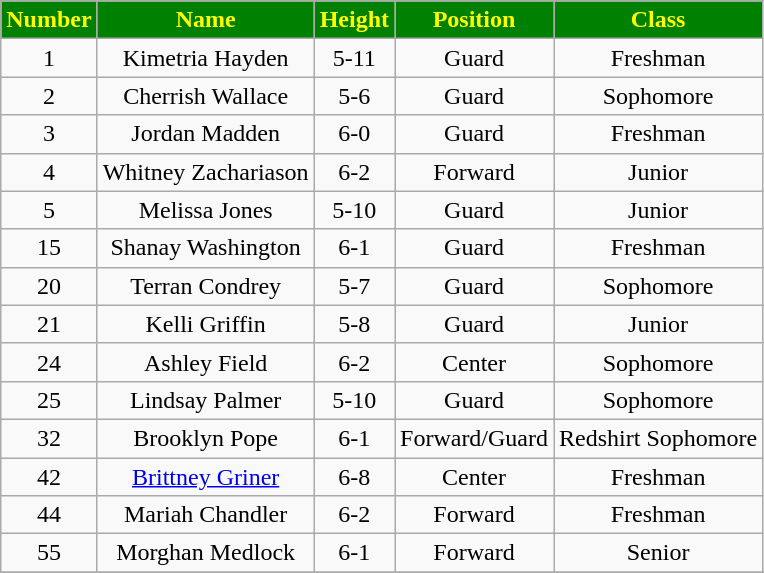<table class="wikitable" style="text-align:center">
<tr>
<th style="background:green;color:yellow;">Number</th>
<th style="background:green;color:yellow;">Name</th>
<th style="background:green;color:yellow;">Height</th>
<th style="background:green;color:yellow;">Position</th>
<th style="background:green;color:yellow;">Class</th>
</tr>
<tr>
<td>1</td>
<td>Kimetria Hayden</td>
<td>5-11</td>
<td>Guard</td>
<td>Freshman</td>
</tr>
<tr>
<td>2</td>
<td>Cherrish Wallace</td>
<td>5-6</td>
<td>Guard</td>
<td>Sophomore</td>
</tr>
<tr>
<td>3</td>
<td>Jordan Madden</td>
<td>6-0</td>
<td>Guard</td>
<td>Freshman</td>
</tr>
<tr>
<td>4</td>
<td>Whitney Zachariason</td>
<td>6-2</td>
<td>Forward</td>
<td>Junior</td>
</tr>
<tr>
<td>5</td>
<td>Melissa Jones</td>
<td>5-10</td>
<td>Guard</td>
<td>Junior</td>
</tr>
<tr>
<td>15</td>
<td>Shanay Washington</td>
<td>6-1</td>
<td>Guard</td>
<td>Freshman</td>
</tr>
<tr>
<td>20</td>
<td>Terran Condrey</td>
<td>5-7</td>
<td>Guard</td>
<td>Sophomore</td>
</tr>
<tr>
<td>21</td>
<td>Kelli Griffin</td>
<td>5-8</td>
<td>Guard</td>
<td>Junior</td>
</tr>
<tr>
<td>24</td>
<td>Ashley Field</td>
<td>6-2</td>
<td>Center</td>
<td>Sophomore</td>
</tr>
<tr>
<td>25</td>
<td>Lindsay Palmer</td>
<td>5-10</td>
<td>Guard</td>
<td>Sophomore</td>
</tr>
<tr>
<td>32</td>
<td>Brooklyn Pope</td>
<td>6-1</td>
<td>Forward/Guard</td>
<td>Redshirt Sophomore</td>
</tr>
<tr>
<td>42</td>
<td><a href='#'>Brittney Griner</a></td>
<td>6-8</td>
<td>Center</td>
<td>Freshman</td>
</tr>
<tr>
<td>44</td>
<td>Mariah Chandler</td>
<td>6-2</td>
<td>Forward</td>
<td>Freshman</td>
</tr>
<tr>
<td>55</td>
<td>Morghan Medlock</td>
<td>6-1</td>
<td>Forward</td>
<td>Senior</td>
</tr>
<tr>
</tr>
</table>
